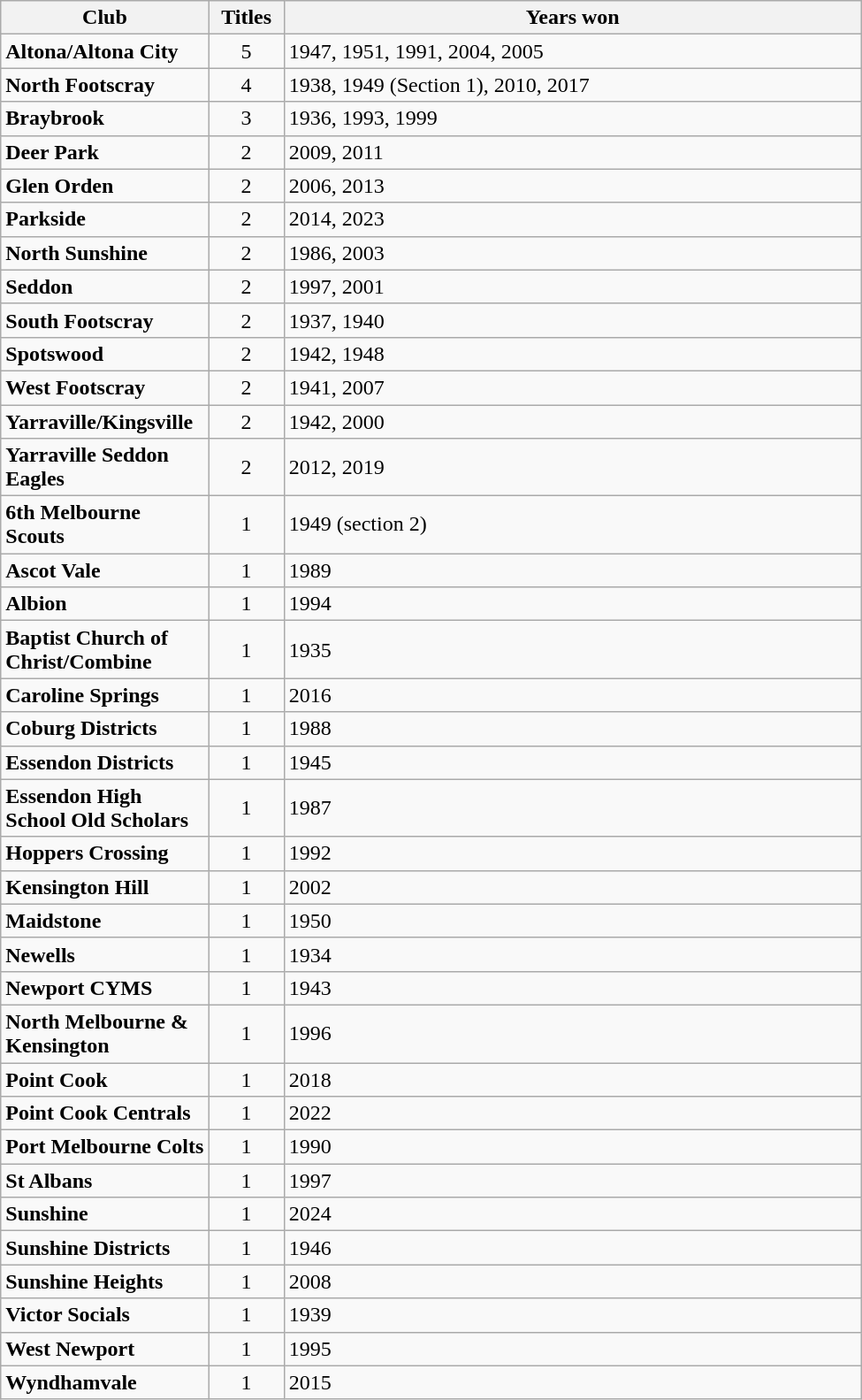<table class="wikitable sortable" width="650px">
<tr>
<th width="150px">Club</th>
<th width="50px">Titles</th>
<th width="450px">Years won</th>
</tr>
<tr>
<td><strong>Altona/Altona City</strong></td>
<td align="center">5</td>
<td>1947, 1951, 1991, 2004, 2005</td>
</tr>
<tr>
<td><strong>North Footscray</strong></td>
<td align="center">4</td>
<td>1938, 1949 (Section 1), 2010, 2017</td>
</tr>
<tr>
<td><strong>Braybrook</strong></td>
<td align="center">3</td>
<td>1936, 1993, 1999</td>
</tr>
<tr>
<td><strong>Deer Park</strong></td>
<td align="center">2</td>
<td>2009, 2011</td>
</tr>
<tr>
<td><strong>Glen Orden</strong></td>
<td align="center">2</td>
<td>2006, 2013</td>
</tr>
<tr>
<td><strong>Parkside</strong></td>
<td align="center">2</td>
<td>2014, 2023</td>
</tr>
<tr>
<td><strong>North Sunshine</strong></td>
<td align="center">2</td>
<td>1986, 2003</td>
</tr>
<tr>
<td><strong>Seddon</strong></td>
<td align="center">2</td>
<td>1997, 2001</td>
</tr>
<tr>
<td><strong>South Footscray</strong></td>
<td align="center">2</td>
<td>1937, 1940</td>
</tr>
<tr>
<td><strong>Spotswood</strong></td>
<td align="center">2</td>
<td>1942, 1948</td>
</tr>
<tr>
<td><strong>West Footscray</strong></td>
<td align="center">2</td>
<td>1941, 2007</td>
</tr>
<tr>
<td><strong>Yarraville/Kingsville</strong></td>
<td align="center">2</td>
<td>1942, 2000</td>
</tr>
<tr>
<td><strong>Yarraville Seddon Eagles</strong></td>
<td align="center">2</td>
<td>2012, 2019</td>
</tr>
<tr>
<td><strong>6th Melbourne Scouts</strong></td>
<td align="center">1</td>
<td>1949 (section 2)</td>
</tr>
<tr>
<td><strong>Ascot Vale</strong></td>
<td align="center">1</td>
<td>1989</td>
</tr>
<tr>
<td><strong>Albion</strong></td>
<td align="center">1</td>
<td>1994</td>
</tr>
<tr>
<td><strong>Baptist Church of Christ/Combine</strong></td>
<td align="center">1</td>
<td>1935</td>
</tr>
<tr>
<td><strong>Caroline Springs</strong></td>
<td align="center">1</td>
<td>2016</td>
</tr>
<tr>
<td><strong>Coburg Districts</strong></td>
<td align="center">1</td>
<td>1988</td>
</tr>
<tr>
<td><strong>Essendon Districts</strong></td>
<td align="center">1</td>
<td>1945</td>
</tr>
<tr>
<td><strong>Essendon High School Old Scholars</strong></td>
<td align="center">1</td>
<td>1987</td>
</tr>
<tr>
<td><strong>Hoppers Crossing</strong></td>
<td align="center">1</td>
<td>1992</td>
</tr>
<tr>
<td><strong>Kensington Hill</strong></td>
<td align="center">1</td>
<td>2002</td>
</tr>
<tr>
<td><strong>Maidstone</strong></td>
<td align="center">1</td>
<td>1950</td>
</tr>
<tr>
<td><strong>Newells</strong></td>
<td align="center">1</td>
<td>1934</td>
</tr>
<tr>
<td><strong>Newport CYMS</strong></td>
<td align="center">1</td>
<td>1943</td>
</tr>
<tr>
<td><strong>North Melbourne & Kensington</strong></td>
<td align="center">1</td>
<td>1996</td>
</tr>
<tr>
<td><strong>Point Cook</strong></td>
<td align="center">1</td>
<td>2018</td>
</tr>
<tr>
<td><strong>Point Cook Centrals</strong></td>
<td align="center">1</td>
<td>2022</td>
</tr>
<tr>
<td><strong>Port Melbourne Colts</strong></td>
<td align="center">1</td>
<td>1990</td>
</tr>
<tr>
<td><strong>St Albans</strong></td>
<td align="center">1</td>
<td>1997</td>
</tr>
<tr>
<td><strong>Sunshine</strong></td>
<td align="center">1</td>
<td>2024</td>
</tr>
<tr>
<td><strong>Sunshine Districts</strong></td>
<td align="center">1</td>
<td>1946</td>
</tr>
<tr>
<td><strong>Sunshine Heights</strong></td>
<td align="center">1</td>
<td>2008</td>
</tr>
<tr>
<td><strong>Victor Socials</strong></td>
<td align="center">1</td>
<td>1939</td>
</tr>
<tr>
<td><strong>West Newport</strong></td>
<td align="center">1</td>
<td>1995</td>
</tr>
<tr>
<td><strong>Wyndhamvale</strong></td>
<td align="center">1</td>
<td>2015</td>
</tr>
</table>
